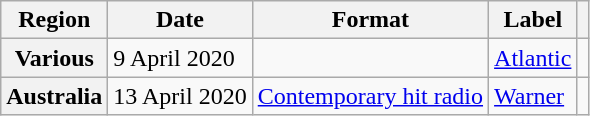<table class="wikitable plainrowheaders">
<tr>
<th scope="col">Region</th>
<th scope="col">Date</th>
<th scope="col">Format</th>
<th scope="col">Label</th>
<th scope="col"></th>
</tr>
<tr>
<th scope="row">Various</th>
<td>9 April 2020</td>
<td></td>
<td><a href='#'>Atlantic</a></td>
<td></td>
</tr>
<tr>
<th scope="row">Australia</th>
<td>13 April 2020</td>
<td><a href='#'>Contemporary hit radio</a></td>
<td><a href='#'>Warner</a></td>
<td style="text-align:center;"></td>
</tr>
</table>
